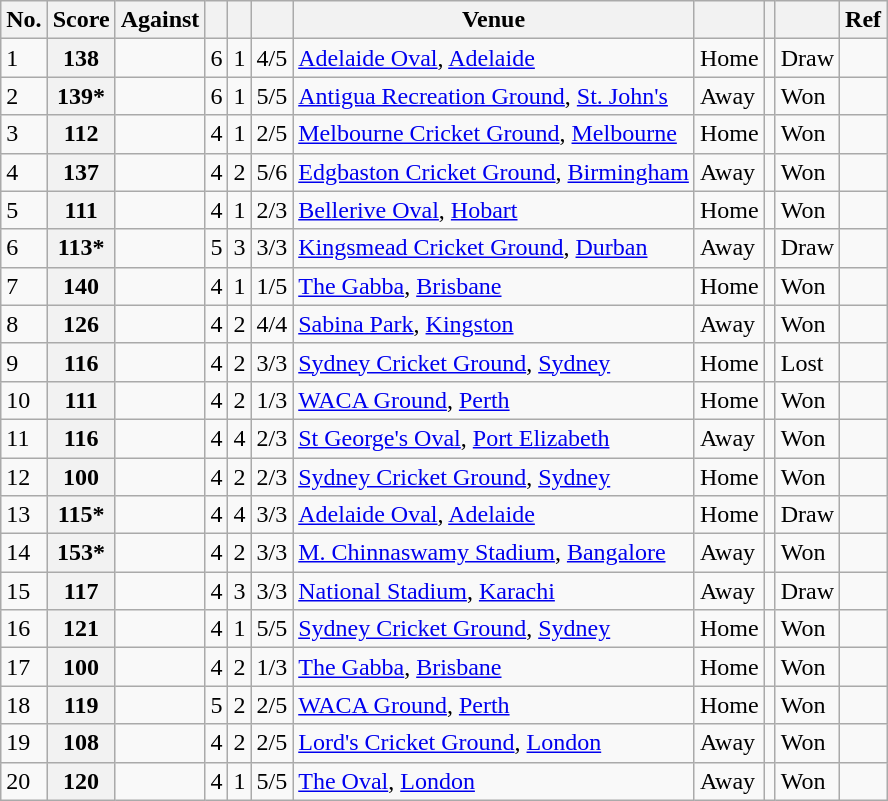<table class="wikitable sortable">
<tr>
<th>No.</th>
<th>Score</th>
<th>Against</th>
<th><a href='#'></a></th>
<th><a href='#'></a></th>
<th></th>
<th>Venue</th>
<th></th>
<th></th>
<th></th>
<th>Ref</th>
</tr>
<tr>
<td>1</td>
<th scope="row"> 138</th>
<td></td>
<td>6</td>
<td>1</td>
<td>4/5</td>
<td><a href='#'>Adelaide Oval</a>, <a href='#'>Adelaide</a></td>
<td>Home</td>
<td></td>
<td>Draw</td>
<td></td>
</tr>
<tr>
<td>2</td>
<th scope="row"> 139*</th>
<td></td>
<td>6</td>
<td>1</td>
<td>5/5</td>
<td><a href='#'>Antigua Recreation Ground</a>, <a href='#'>St. John's</a></td>
<td>Away</td>
<td></td>
<td>Won</td>
<td></td>
</tr>
<tr>
<td>3</td>
<th scope="row"> 112</th>
<td></td>
<td>4</td>
<td>1</td>
<td>2/5</td>
<td><a href='#'>Melbourne Cricket Ground</a>, <a href='#'>Melbourne</a></td>
<td>Home</td>
<td></td>
<td>Won</td>
<td></td>
</tr>
<tr>
<td>4</td>
<th scope="row"> 137 </th>
<td></td>
<td>4</td>
<td>2</td>
<td>5/6</td>
<td><a href='#'>Edgbaston Cricket Ground</a>, <a href='#'>Birmingham</a></td>
<td>Away</td>
<td></td>
<td>Won</td>
<td></td>
</tr>
<tr>
<td>5</td>
<th scope="row"> 111 </th>
<td></td>
<td>4</td>
<td>1</td>
<td>2/3</td>
<td><a href='#'>Bellerive Oval</a>, <a href='#'>Hobart</a></td>
<td>Home</td>
<td></td>
<td>Won</td>
<td></td>
</tr>
<tr>
<td>6</td>
<th scope="row"> 113* </th>
<td></td>
<td>5</td>
<td>3</td>
<td>3/3</td>
<td><a href='#'>Kingsmead Cricket Ground</a>, <a href='#'>Durban</a></td>
<td>Away</td>
<td></td>
<td>Draw</td>
<td></td>
</tr>
<tr>
<td>7</td>
<th scope="row"> 140</th>
<td></td>
<td>4</td>
<td>1</td>
<td>1/5</td>
<td><a href='#'>The Gabba</a>, <a href='#'>Brisbane</a></td>
<td>Home</td>
<td></td>
<td>Won</td>
<td></td>
</tr>
<tr>
<td>8</td>
<th scope="row"> 126</th>
<td></td>
<td>4</td>
<td>2</td>
<td>4/4</td>
<td><a href='#'>Sabina Park</a>, <a href='#'>Kingston</a></td>
<td>Away</td>
<td></td>
<td>Won</td>
<td></td>
</tr>
<tr>
<td>9</td>
<th scope="row"> 116</th>
<td></td>
<td>4</td>
<td>2</td>
<td>3/3</td>
<td><a href='#'>Sydney Cricket Ground</a>, <a href='#'>Sydney</a></td>
<td>Home</td>
<td></td>
<td>Lost</td>
<td></td>
</tr>
<tr>
<td>10</td>
<th scope="row"> 111</th>
<td></td>
<td>4</td>
<td>2</td>
<td>1/3</td>
<td><a href='#'>WACA Ground</a>, <a href='#'>Perth</a></td>
<td>Home</td>
<td></td>
<td>Won</td>
<td></td>
</tr>
<tr>
<td>11</td>
<th scope="row"> 116 </th>
<td></td>
<td>4</td>
<td>4</td>
<td>2/3</td>
<td><a href='#'>St George's Oval</a>, <a href='#'>Port Elizabeth</a></td>
<td>Away</td>
<td></td>
<td>Won</td>
<td></td>
</tr>
<tr>
<td>12</td>
<th scope="row"> 100</th>
<td></td>
<td>4</td>
<td>2</td>
<td>2/3</td>
<td><a href='#'>Sydney Cricket Ground</a>, <a href='#'>Sydney</a></td>
<td>Home</td>
<td></td>
<td>Won</td>
<td></td>
</tr>
<tr>
<td>13</td>
<th scope="row"> 115*</th>
<td></td>
<td>4</td>
<td>4</td>
<td>3/3</td>
<td><a href='#'>Adelaide Oval</a>, <a href='#'>Adelaide</a></td>
<td>Home</td>
<td></td>
<td>Draw</td>
<td></td>
</tr>
<tr>
<td>14</td>
<th scope="row"> 153*</th>
<td></td>
<td>4</td>
<td>2</td>
<td>3/3</td>
<td><a href='#'>M. Chinnaswamy Stadium</a>, <a href='#'>Bangalore</a></td>
<td>Away</td>
<td></td>
<td>Won</td>
<td></td>
</tr>
<tr>
<td>15</td>
<th scope="row"> 117</th>
<td></td>
<td>4</td>
<td>3</td>
<td>3/3</td>
<td><a href='#'>National Stadium</a>, <a href='#'>Karachi</a></td>
<td>Away</td>
<td></td>
<td>Draw</td>
<td></td>
</tr>
<tr>
<td>16</td>
<th scope="row"> 121</th>
<td></td>
<td>4</td>
<td>1</td>
<td>5/5</td>
<td><a href='#'>Sydney Cricket Ground</a>, <a href='#'>Sydney</a></td>
<td>Home</td>
<td></td>
<td>Won</td>
<td></td>
</tr>
<tr>
<td>17</td>
<th scope="row"> 100</th>
<td></td>
<td>4</td>
<td>2</td>
<td>1/3</td>
<td><a href='#'>The Gabba</a>, <a href='#'>Brisbane</a></td>
<td>Home</td>
<td></td>
<td>Won</td>
<td></td>
</tr>
<tr>
<td>18</td>
<th scope="row"> 119 </th>
<td></td>
<td>5</td>
<td>2</td>
<td>2/5</td>
<td><a href='#'>WACA Ground</a>, <a href='#'>Perth</a></td>
<td>Home</td>
<td></td>
<td>Won</td>
<td></td>
</tr>
<tr>
<td>19</td>
<th scope="row"> 108</th>
<td></td>
<td>4</td>
<td>2</td>
<td>2/5</td>
<td><a href='#'>Lord's Cricket Ground</a>, <a href='#'>London</a></td>
<td>Away</td>
<td></td>
<td>Won</td>
<td></td>
</tr>
<tr>
<td>20</td>
<th scope="row"> 120</th>
<td></td>
<td>4</td>
<td>1</td>
<td>5/5</td>
<td><a href='#'>The Oval</a>, <a href='#'>London</a></td>
<td>Away</td>
<td></td>
<td>Won</td>
<td></td>
</tr>
</table>
